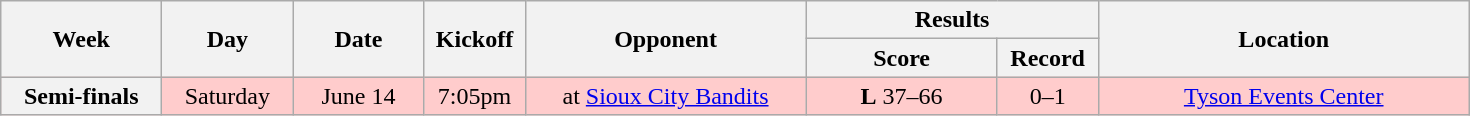<table class="wikitable">
<tr>
<th rowspan="2" width="100">Week</th>
<th rowspan="2" width="80">Day</th>
<th rowspan="2" width="80">Date</th>
<th rowspan="2" width="60">Kickoff</th>
<th rowspan="2" width="180">Opponent</th>
<th colspan="2" width="180">Results</th>
<th rowspan="2" width="240">Location</th>
</tr>
<tr>
<th width="120">Score</th>
<th width="60">Record</th>
</tr>
<tr align="center" bgcolor="#FFCCCC">
<th>Semi-finals</th>
<td>Saturday</td>
<td>June 14</td>
<td>7:05pm</td>
<td>at <a href='#'>Sioux City Bandits</a></td>
<td><strong>L</strong> 37–66</td>
<td>0–1</td>
<td><a href='#'>Tyson Events Center</a></td>
</tr>
</table>
